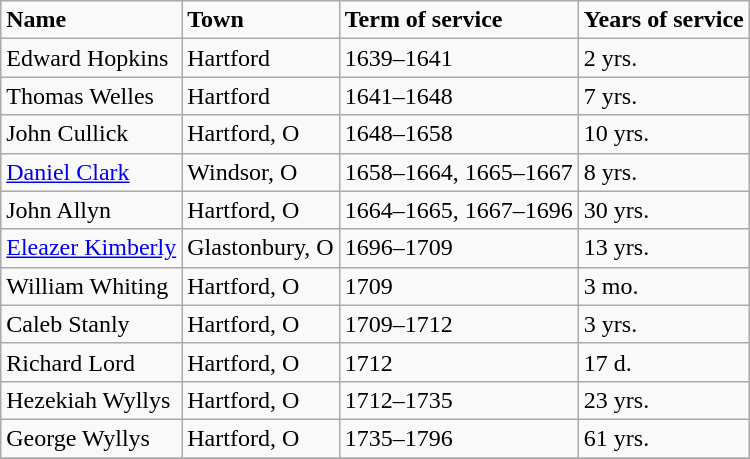<table class="wikitable">
<tr>
<td><strong>Name</strong></td>
<td><strong>Town</strong></td>
<td><strong>Term of service</strong></td>
<td><strong>Years of service</strong></td>
</tr>
<tr>
<td>Edward Hopkins</td>
<td>Hartford</td>
<td>1639–1641</td>
<td>2 yrs.</td>
</tr>
<tr>
<td>Thomas Welles</td>
<td>Hartford</td>
<td>1641–1648</td>
<td>7 yrs.</td>
</tr>
<tr>
<td>John Cullick</td>
<td>Hartford, O</td>
<td>1648–1658</td>
<td>10 yrs.</td>
</tr>
<tr>
<td><a href='#'>Daniel Clark</a></td>
<td>Windsor, O</td>
<td>1658–1664, 1665–1667</td>
<td>8 yrs.</td>
</tr>
<tr>
<td>John Allyn</td>
<td>Hartford, O</td>
<td>1664–1665, 1667–1696</td>
<td>30 yrs.</td>
</tr>
<tr>
<td><a href='#'>Eleazer Kimberly</a></td>
<td>Glastonbury, O</td>
<td>1696–1709</td>
<td>13 yrs.</td>
</tr>
<tr>
<td>William Whiting</td>
<td>Hartford, O</td>
<td>1709</td>
<td>3 mo.</td>
</tr>
<tr>
<td>Caleb Stanly</td>
<td>Hartford, O</td>
<td>1709–1712</td>
<td>3 yrs.</td>
</tr>
<tr>
<td>Richard Lord</td>
<td>Hartford, O</td>
<td>1712</td>
<td>17 d.</td>
</tr>
<tr>
<td>Hezekiah Wyllys</td>
<td>Hartford, O</td>
<td>1712–1735</td>
<td>23 yrs.</td>
</tr>
<tr>
<td>George Wyllys</td>
<td>Hartford, O</td>
<td>1735–1796</td>
<td>61 yrs.</td>
</tr>
<tr>
</tr>
</table>
